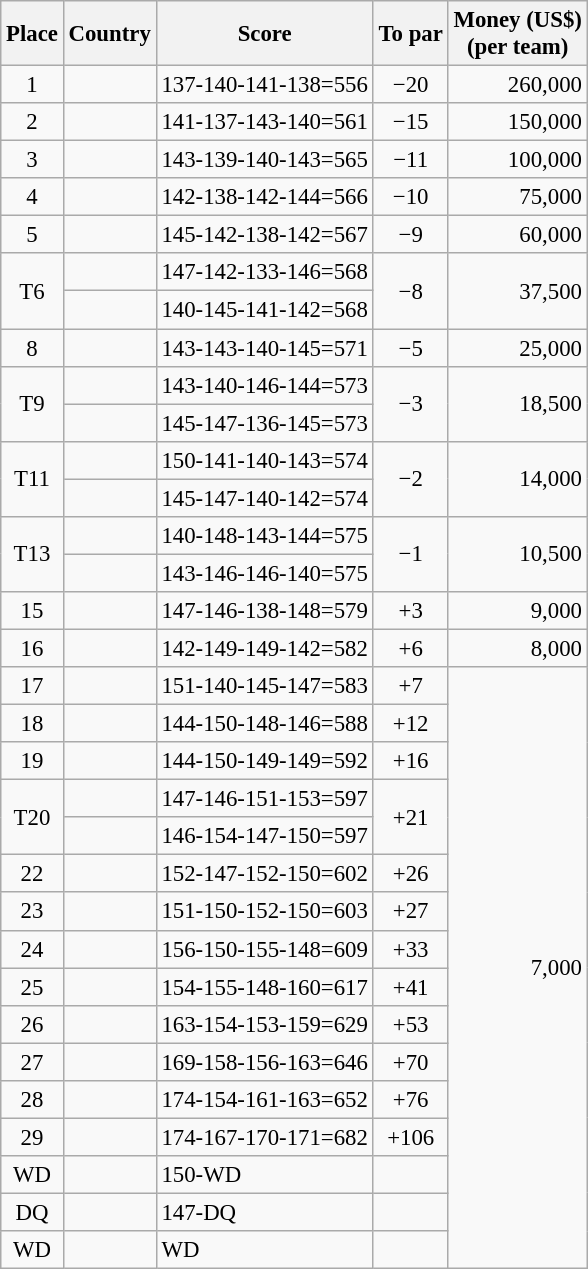<table class="wikitable" style="font-size:95%;">
<tr>
<th>Place</th>
<th>Country</th>
<th>Score</th>
<th>To par</th>
<th>Money (US$)<br>(per team)</th>
</tr>
<tr>
<td align=center>1</td>
<td></td>
<td>137-140-141-138=556</td>
<td align=center>−20</td>
<td align=right>260,000</td>
</tr>
<tr>
<td align=center>2</td>
<td></td>
<td>141-137-143-140=561</td>
<td align=center>−15</td>
<td align=right>150,000</td>
</tr>
<tr>
<td align=center>3</td>
<td></td>
<td>143-139-140-143=565</td>
<td align=center>−11</td>
<td align=right>100,000</td>
</tr>
<tr>
<td align=center>4</td>
<td></td>
<td>142-138-142-144=566</td>
<td align=center>−10</td>
<td align=right>75,000</td>
</tr>
<tr>
<td align=center>5</td>
<td></td>
<td>145-142-138-142=567</td>
<td align=center>−9</td>
<td align=right>60,000</td>
</tr>
<tr>
<td align=center rowspan=2>T6</td>
<td></td>
<td>147-142-133-146=568</td>
<td align=center rowspan=2>−8</td>
<td align=right rowspan=2>37,500</td>
</tr>
<tr>
<td></td>
<td>140-145-141-142=568</td>
</tr>
<tr>
<td align=center>8</td>
<td></td>
<td>143-143-140-145=571</td>
<td align=center>−5</td>
<td align=right>25,000</td>
</tr>
<tr>
<td align=center rowspan=2>T9</td>
<td></td>
<td>143-140-146-144=573</td>
<td align=center rowspan=2>−3</td>
<td align=right rowspan=2>18,500</td>
</tr>
<tr>
<td></td>
<td>145-147-136-145=573</td>
</tr>
<tr>
<td align=center rowspan=2>T11</td>
<td></td>
<td>150-141-140-143=574</td>
<td align=center rowspan=2>−2</td>
<td align=right rowspan=2>14,000</td>
</tr>
<tr>
<td></td>
<td>145-147-140-142=574</td>
</tr>
<tr>
<td align=center rowspan=2>T13</td>
<td></td>
<td>140-148-143-144=575</td>
<td align=center rowspan=2>−1</td>
<td align=right rowspan=2>10,500</td>
</tr>
<tr>
<td></td>
<td>143-146-146-140=575</td>
</tr>
<tr>
<td align=center>15</td>
<td></td>
<td>147-146-138-148=579</td>
<td align=center>+3</td>
<td align=right>9,000</td>
</tr>
<tr>
<td align=center>16</td>
<td></td>
<td>142-149-149-142=582</td>
<td align=center>+6</td>
<td align=right>8,000</td>
</tr>
<tr>
<td align=center>17</td>
<td></td>
<td>151-140-145-147=583</td>
<td align=center>+7</td>
<td align=right rowspan=16>7,000</td>
</tr>
<tr>
<td align=center>18</td>
<td></td>
<td>144-150-148-146=588</td>
<td align=center>+12</td>
</tr>
<tr>
<td align=center>19</td>
<td></td>
<td>144-150-149-149=592</td>
<td align=center>+16</td>
</tr>
<tr>
<td align=center rowspan=2>T20</td>
<td></td>
<td>147-146-151-153=597</td>
<td align=center rowspan=2>+21</td>
</tr>
<tr>
<td></td>
<td>146-154-147-150=597</td>
</tr>
<tr>
<td align=center>22</td>
<td></td>
<td>152-147-152-150=602</td>
<td align=center>+26</td>
</tr>
<tr>
<td align=center>23</td>
<td></td>
<td>151-150-152-150=603</td>
<td align=center>+27</td>
</tr>
<tr>
<td align=center>24</td>
<td></td>
<td>156-150-155-148=609</td>
<td align=center>+33</td>
</tr>
<tr>
<td align=center>25</td>
<td></td>
<td>154-155-148-160=617</td>
<td align=center>+41</td>
</tr>
<tr>
<td align=center>26</td>
<td></td>
<td>163-154-153-159=629</td>
<td align=center>+53</td>
</tr>
<tr>
<td align=center>27</td>
<td></td>
<td>169-158-156-163=646</td>
<td align=center>+70</td>
</tr>
<tr>
<td align=center>28</td>
<td></td>
<td>174-154-161-163=652</td>
<td align=center>+76</td>
</tr>
<tr>
<td align=center>29</td>
<td></td>
<td>174-167-170-171=682</td>
<td align=center>+106</td>
</tr>
<tr>
<td align=center>WD</td>
<td></td>
<td>150-WD</td>
<td align=center></td>
</tr>
<tr>
<td align=center>DQ</td>
<td></td>
<td>147-DQ</td>
<td align=center></td>
</tr>
<tr>
<td align=center>WD</td>
<td></td>
<td>WD</td>
<td align=center></td>
</tr>
</table>
